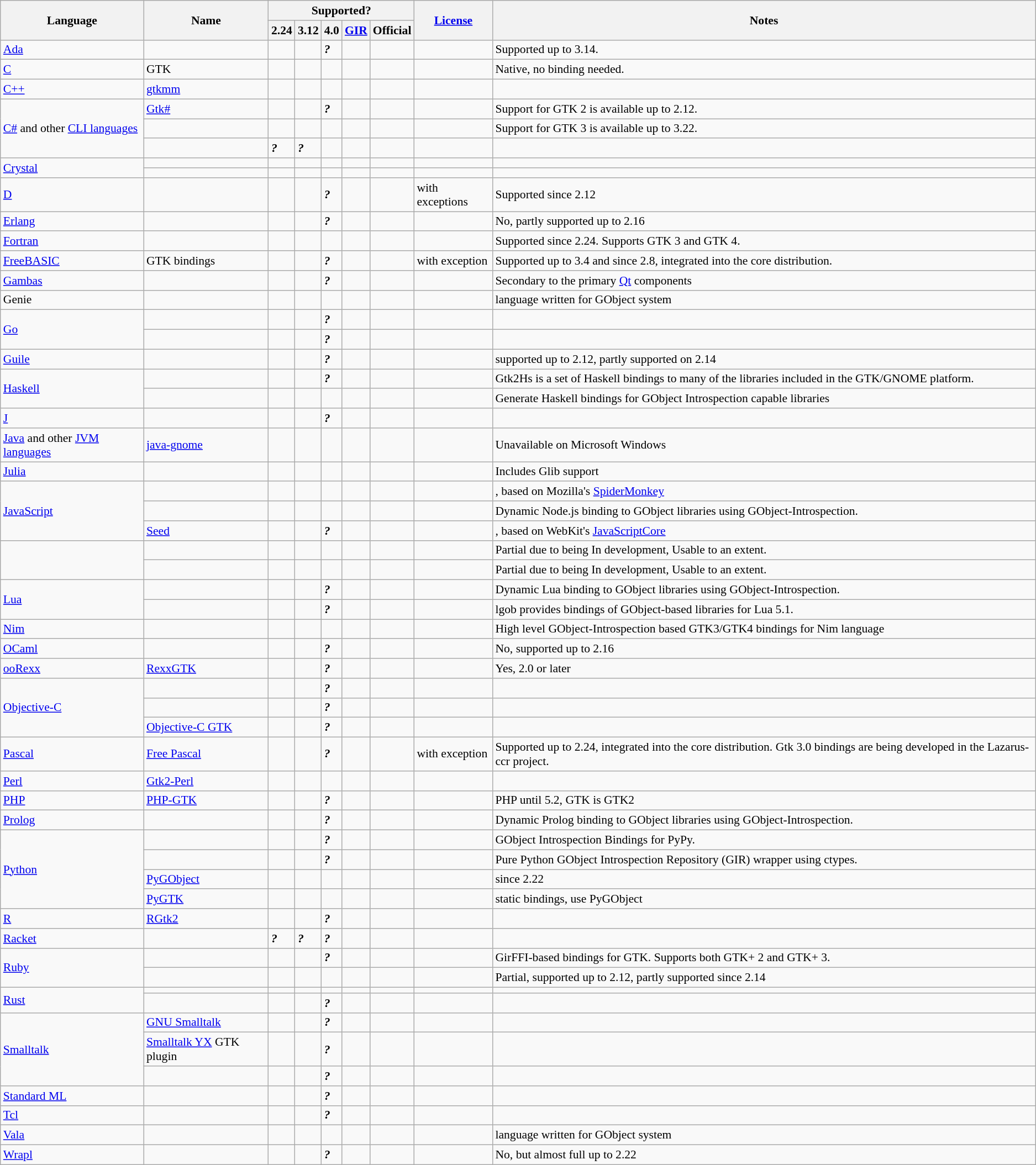<table class="wikitable sortable" style="font-size: 90%;">
<tr>
<th rowspan=2>Language</th>
<th rowspan=2>Name</th>
<th colspan="5">Supported?</th>
<th rowspan=2><a href='#'>License</a></th>
<th rowspan=2>Notes</th>
</tr>
<tr>
<th>2.24</th>
<th>3.12</th>
<th>4.0</th>
<th><a href='#'>GIR</a></th>
<th>Official</th>
</tr>
<tr>
<td><a href='#'>Ada</a></td>
<td></td>
<td></td>
<td></td>
<td><strong><em>?</em></strong></td>
<td></td>
<td></td>
<td></td>
<td>Supported up to 3.14.</td>
</tr>
<tr>
<td><a href='#'>C</a></td>
<td>GTK</td>
<td></td>
<td></td>
<td></td>
<td></td>
<td></td>
<td></td>
<td>Native, no binding needed.</td>
</tr>
<tr>
<td><a href='#'>C++</a></td>
<td><a href='#'>gtkmm</a></td>
<td></td>
<td></td>
<td></td>
<td></td>
<td></td>
<td></td>
<td></td>
</tr>
<tr>
<td rowspan=3><a href='#'>C#</a> and other <a href='#'>CLI languages</a></td>
<td><a href='#'>Gtk#</a></td>
<td></td>
<td></td>
<td><strong><em>?</em></strong></td>
<td></td>
<td></td>
<td></td>
<td>Support for GTK 2 is available up to 2.12.</td>
</tr>
<tr>
<td></td>
<td></td>
<td></td>
<td></td>
<td></td>
<td></td>
<td></td>
<td>Support for GTK 3 is available up to 3.22.</td>
</tr>
<tr>
<td></td>
<td><strong><em>?</em></strong></td>
<td><strong><em>?</em></strong></td>
<td></td>
<td></td>
<td></td>
<td></td>
<td></td>
</tr>
<tr>
<td rowspan=2><a href='#'>Crystal</a></td>
<td></td>
<td></td>
<td></td>
<td></td>
<td></td>
<td></td>
<td></td>
<td></td>
</tr>
<tr>
<td></td>
<td></td>
<td></td>
<td></td>
<td></td>
<td></td>
<td></td>
<td></td>
</tr>
<tr>
<td><a href='#'>D</a></td>
<td></td>
<td></td>
<td></td>
<td><strong><em>?</em></strong></td>
<td></td>
<td></td>
<td> with exceptions</td>
<td>Supported since 2.12</td>
</tr>
<tr>
<td><a href='#'>Erlang</a></td>
<td></td>
<td></td>
<td></td>
<td><strong><em>?</em></strong></td>
<td></td>
<td></td>
<td></td>
<td>No, partly supported up to 2.16</td>
</tr>
<tr>
<td><a href='#'>Fortran</a></td>
<td></td>
<td></td>
<td></td>
<td></td>
<td></td>
<td></td>
<td></td>
<td>Supported since 2.24. Supports GTK 3 and GTK 4.</td>
</tr>
<tr>
<td><a href='#'>FreeBASIC</a></td>
<td> GTK bindings</td>
<td></td>
<td></td>
<td><strong><em>?</em></strong></td>
<td></td>
<td></td>
<td> with exception</td>
<td>Supported up to 3.4 and since 2.8, integrated into the core distribution.</td>
</tr>
<tr>
<td><a href='#'>Gambas</a></td>
<td></td>
<td></td>
<td></td>
<td><strong><em>?</em></strong></td>
<td></td>
<td></td>
<td></td>
<td>Secondary to the primary <a href='#'>Qt</a> components</td>
</tr>
<tr>
<td>Genie</td>
<td></td>
<td></td>
<td></td>
<td></td>
<td></td>
<td></td>
<td></td>
<td>language written for GObject system</td>
</tr>
<tr>
<td rowspan=2><a href='#'>Go</a></td>
<td></td>
<td></td>
<td></td>
<td><strong><em>?</em></strong></td>
<td></td>
<td></td>
<td></td>
<td></td>
</tr>
<tr>
<td></td>
<td></td>
<td></td>
<td><strong><em>?</em></strong></td>
<td></td>
<td></td>
<td></td>
<td></td>
</tr>
<tr>
<td><a href='#'>Guile</a></td>
<td></td>
<td></td>
<td></td>
<td><strong><em>?</em></strong></td>
<td></td>
<td></td>
<td></td>
<td>supported up to 2.12, partly supported on 2.14</td>
</tr>
<tr>
<td rowspan=2><a href='#'>Haskell</a></td>
<td></td>
<td></td>
<td></td>
<td><strong><em>?</em></strong></td>
<td></td>
<td></td>
<td></td>
<td>Gtk2Hs is a set of Haskell bindings to many of the libraries included in the GTK/GNOME platform.</td>
</tr>
<tr>
<td></td>
<td></td>
<td></td>
<td></td>
<td></td>
<td></td>
<td></td>
<td>Generate Haskell bindings for GObject Introspection capable libraries</td>
</tr>
<tr>
<td><a href='#'>J</a></td>
<td></td>
<td></td>
<td></td>
<td><strong><em>?</em></strong></td>
<td></td>
<td></td>
<td></td>
<td></td>
</tr>
<tr>
<td><a href='#'>Java</a> and other <a href='#'>JVM languages</a></td>
<td><a href='#'>java-gnome</a></td>
<td></td>
<td></td>
<td></td>
<td></td>
<td></td>
<td></td>
<td>Unavailable on Microsoft Windows</td>
</tr>
<tr>
<td><a href='#'>Julia</a></td>
<td></td>
<td></td>
<td></td>
<td></td>
<td></td>
<td></td>
<td></td>
<td>Includes Glib support</td>
</tr>
<tr>
<td rowspan=3><a href='#'>JavaScript</a></td>
<td></td>
<td></td>
<td></td>
<td></td>
<td></td>
<td></td>
<td></td>
<td>, based on Mozilla's <a href='#'>SpiderMonkey</a></td>
</tr>
<tr>
<td></td>
<td></td>
<td></td>
<td></td>
<td></td>
<td></td>
<td></td>
<td>Dynamic Node.js binding to GObject libraries using GObject-Introspection.</td>
</tr>
<tr>
<td><a href='#'>Seed</a></td>
<td></td>
<td></td>
<td><strong><em>?</em></strong></td>
<td></td>
<td></td>
<td></td>
<td>, based on WebKit's <a href='#'>JavaScriptCore</a></td>
</tr>
<tr>
<td rowspan=2></td>
<td></td>
<td></td>
<td></td>
<td></td>
<td></td>
<td></td>
<td></td>
<td>Partial due to being In development, Usable to an extent.</td>
</tr>
<tr>
<td></td>
<td></td>
<td></td>
<td></td>
<td></td>
<td></td>
<td></td>
<td>Partial due to being In development, Usable to an extent.</td>
</tr>
<tr>
<td rowspan="2"><a href='#'>Lua</a></td>
<td></td>
<td></td>
<td></td>
<td><strong><em>?</em></strong></td>
<td></td>
<td></td>
<td></td>
<td>Dynamic Lua binding to GObject libraries using GObject-Introspection.</td>
</tr>
<tr>
<td></td>
<td></td>
<td></td>
<td><strong><em>?</em></strong></td>
<td></td>
<td></td>
<td></td>
<td>lgob provides bindings of GObject-based libraries for Lua 5.1.</td>
</tr>
<tr>
<td><a href='#'>Nim</a></td>
<td [https: / github.com StefanSalewski gintro gintro]></td>
<td></td>
<td></td>
<td></td>
<td></td>
<td></td>
<td></td>
<td>High level GObject-Introspection based GTK3/GTK4 bindings for Nim language</td>
</tr>
<tr>
<td><a href='#'>OCaml</a></td>
<td></td>
<td></td>
<td></td>
<td><strong><em>?</em></strong></td>
<td></td>
<td></td>
<td></td>
<td>No, supported up to 2.16</td>
</tr>
<tr>
<td><a href='#'>ooRexx</a></td>
<td><a href='#'>RexxGTK</a></td>
<td></td>
<td></td>
<td><strong><em>?</em></strong></td>
<td></td>
<td></td>
<td></td>
<td>Yes, 2.0 or later</td>
</tr>
<tr>
<td rowspan="3"><a href='#'>Objective-C</a></td>
<td></td>
<td></td>
<td></td>
<td><strong><em>?</em></strong></td>
<td></td>
<td></td>
<td></td>
<td></td>
</tr>
<tr>
<td></td>
<td></td>
<td></td>
<td><strong><em>?</em></strong></td>
<td></td>
<td></td>
<td></td>
<td></td>
</tr>
<tr>
<td><a href='#'>Objective-C GTK</a></td>
<td></td>
<td></td>
<td><strong><em>?</em></strong></td>
<td></td>
<td></td>
<td></td>
<td></td>
</tr>
<tr>
<td><a href='#'>Pascal</a></td>
<td><a href='#'>Free Pascal</a> </td>
<td></td>
<td></td>
<td><strong><em>?</em></strong></td>
<td></td>
<td></td>
<td> with exception</td>
<td>Supported up to 2.24, integrated into the core distribution. Gtk 3.0 bindings are being developed in the Lazarus-ccr project.</td>
</tr>
<tr>
<td><a href='#'>Perl</a></td>
<td><a href='#'>Gtk2-Perl</a></td>
<td></td>
<td></td>
<td></td>
<td></td>
<td></td>
<td></td>
<td></td>
</tr>
<tr>
<td><a href='#'>PHP</a></td>
<td><a href='#'>PHP-GTK</a></td>
<td></td>
<td></td>
<td><strong><em>?</em></strong></td>
<td></td>
<td></td>
<td></td>
<td>PHP until 5.2, GTK is GTK2</td>
</tr>
<tr>
<td><a href='#'>Prolog</a></td>
<td></td>
<td></td>
<td></td>
<td><strong><em>?</em></strong></td>
<td></td>
<td></td>
<td></td>
<td>Dynamic Prolog binding to GObject libraries using GObject-Introspection.</td>
</tr>
<tr>
<td rowspan="4"><a href='#'>Python</a></td>
<td></td>
<td></td>
<td></td>
<td><strong><em>?</em></strong></td>
<td></td>
<td></td>
<td></td>
<td>GObject Introspection Bindings for PyPy.</td>
</tr>
<tr>
<td></td>
<td></td>
<td></td>
<td><strong><em>?</em></strong></td>
<td></td>
<td></td>
<td></td>
<td>Pure Python GObject Introspection Repository (GIR) wrapper using ctypes.</td>
</tr>
<tr>
<td><a href='#'>PyGObject</a></td>
<td></td>
<td></td>
<td></td>
<td></td>
<td></td>
<td></td>
<td>since 2.22</td>
</tr>
<tr>
<td><a href='#'>PyGTK</a></td>
<td></td>
<td></td>
<td></td>
<td></td>
<td></td>
<td></td>
<td>static bindings, use PyGObject</td>
</tr>
<tr>
<td><a href='#'>R</a></td>
<td><a href='#'>RGtk2</a></td>
<td></td>
<td></td>
<td><strong><em>?</em></strong></td>
<td></td>
<td></td>
<td></td>
<td> </td>
</tr>
<tr>
<td><a href='#'>Racket</a></td>
<td></td>
<td><strong><em>?</em></strong></td>
<td><strong><em>?</em></strong></td>
<td><strong><em>?</em></strong></td>
<td></td>
<td></td>
<td></td>
<td></td>
</tr>
<tr>
<td rowspan="2"><a href='#'>Ruby</a></td>
<td></td>
<td></td>
<td></td>
<td><strong><em>?</em></strong></td>
<td></td>
<td></td>
<td></td>
<td>GirFFI-based bindings for GTK. Supports both GTK+ 2 and GTK+ 3.</td>
</tr>
<tr>
<td> </td>
<td></td>
<td></td>
<td></td>
<td></td>
<td></td>
<td></td>
<td>Partial, supported up to 2.12, partly supported since 2.14</td>
</tr>
<tr>
<td rowspan="2"><a href='#'>Rust</a></td>
<td></td>
<td></td>
<td></td>
<td></td>
<td></td>
<td></td>
<td></td>
<td></td>
</tr>
<tr>
<td></td>
<td></td>
<td></td>
<td><strong><em>?</em></strong></td>
<td></td>
<td></td>
<td></td>
<td></td>
</tr>
<tr>
<td rowspan="3"><a href='#'>Smalltalk</a></td>
<td><a href='#'>GNU Smalltalk</a> </td>
<td></td>
<td></td>
<td><strong><em>?</em></strong></td>
<td></td>
<td></td>
<td></td>
<td></td>
</tr>
<tr>
<td><a href='#'>Smalltalk YX</a> GTK plugin</td>
<td></td>
<td></td>
<td><strong><em>?</em></strong></td>
<td></td>
<td></td>
<td></td>
<td></td>
</tr>
<tr>
<td></td>
<td></td>
<td></td>
<td><strong><em>?</em></strong></td>
<td></td>
<td></td>
<td></td>
<td></td>
</tr>
<tr>
<td><a href='#'>Standard ML</a></td>
<td></td>
<td></td>
<td></td>
<td><strong><em>?</em></strong></td>
<td></td>
<td></td>
<td></td>
<td></td>
</tr>
<tr>
<td><a href='#'>Tcl</a></td>
<td></td>
<td></td>
<td></td>
<td><strong><em>?</em></strong></td>
<td></td>
<td></td>
<td></td>
<td></td>
</tr>
<tr>
<td><a href='#'>Vala</a></td>
<td></td>
<td></td>
<td></td>
<td></td>
<td></td>
<td></td>
<td></td>
<td>language written for GObject system</td>
</tr>
<tr>
<td><a href='#'>Wrapl</a></td>
<td></td>
<td></td>
<td></td>
<td><strong><em>?</em></strong></td>
<td></td>
<td></td>
<td></td>
<td>No, but almost full up to 2.22</td>
</tr>
</table>
